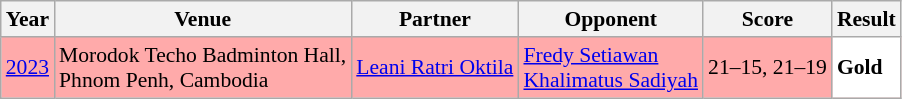<table class="sortable wikitable" style="font-size: 90%;">
<tr>
<th>Year</th>
<th>Venue</th>
<th>Partner</th>
<th>Opponent</th>
<th>Score</th>
<th>Result</th>
</tr>
<tr style="background:#FFAAAA">
<td align="center"><a href='#'>2023</a></td>
<td align="left">Morodok Techo Badminton Hall,<br>Phnom Penh, Cambodia</td>
<td align="left"> <a href='#'>Leani Ratri Oktila</a></td>
<td align="left"> <a href='#'>Fredy Setiawan</a> <br>  <a href='#'>Khalimatus Sadiyah</a></td>
<td align="left">21–15, 21–19</td>
<td style="text-align:left; background:white"> <strong>Gold</strong></td>
</tr>
</table>
